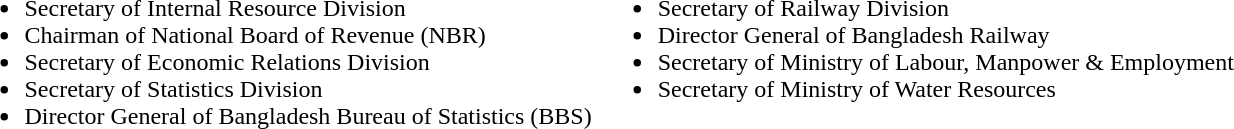<table>
<tr>
<td valign="top"><br><ul><li>Secretary of Internal Resource Division</li><li>Chairman of National Board of Revenue (NBR)</li><li>Secretary of Economic Relations Division</li><li>Secretary of Statistics Division</li><li>Director General of Bangladesh Bureau of Statistics (BBS)</li></ul></td>
<td valign="top"><br><ul><li>Secretary of Railway Division</li><li>Director General of Bangladesh Railway</li><li>Secretary of Ministry of Labour, Manpower & Employment</li><li>Secretary of Ministry of Water Resources</li></ul></td>
</tr>
</table>
